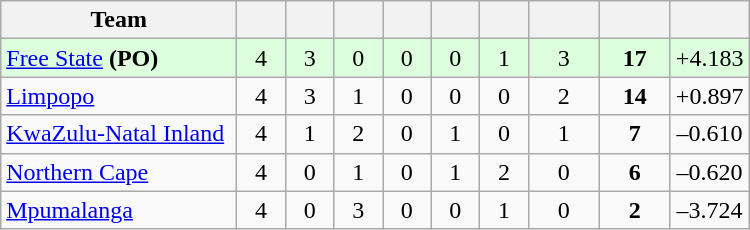<table class="wikitable" style="text-align:center">
<tr>
<th width="150">Team</th>
<th width="25"></th>
<th width="25"></th>
<th width="25"></th>
<th width="25"></th>
<th width="25"></th>
<th width="25"></th>
<th width="40"></th>
<th width="40"></th>
<th width="45"></th>
</tr>
<tr style="background:#dfd;">
<td style="text-align:left"><a href='#'>Free State</a> <strong>(PO)</strong></td>
<td>4</td>
<td>3</td>
<td>0</td>
<td>0</td>
<td>0</td>
<td>1</td>
<td>3</td>
<td><strong>17</strong></td>
<td>+4.183</td>
</tr>
<tr>
<td style="text-align:left"><a href='#'>Limpopo</a></td>
<td>4</td>
<td>3</td>
<td>1</td>
<td>0</td>
<td>0</td>
<td>0</td>
<td>2</td>
<td><strong>14</strong></td>
<td>+0.897</td>
</tr>
<tr>
<td style="text-align:left"><a href='#'>KwaZulu-Natal Inland</a></td>
<td>4</td>
<td>1</td>
<td>2</td>
<td>0</td>
<td>1</td>
<td>0</td>
<td>1</td>
<td><strong>7</strong></td>
<td>–0.610</td>
</tr>
<tr>
<td style="text-align:left"><a href='#'>Northern Cape</a></td>
<td>4</td>
<td>0</td>
<td>1</td>
<td>0</td>
<td>1</td>
<td>2</td>
<td>0</td>
<td><strong>6</strong></td>
<td>–0.620</td>
</tr>
<tr>
<td style="text-align:left"><a href='#'>Mpumalanga</a></td>
<td>4</td>
<td>0</td>
<td>3</td>
<td>0</td>
<td>0</td>
<td>1</td>
<td>0</td>
<td><strong>2</strong></td>
<td>–3.724</td>
</tr>
</table>
